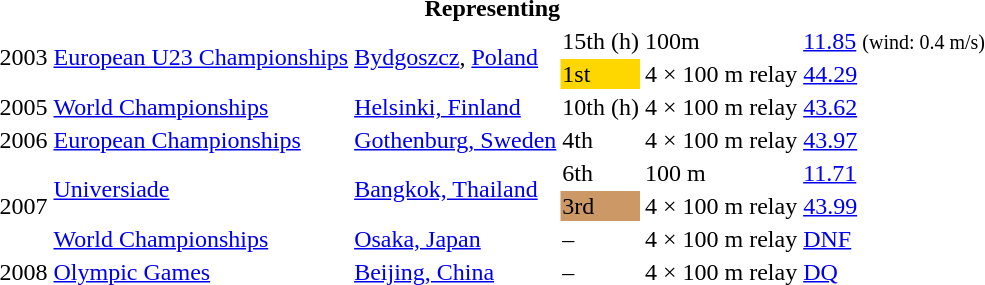<table>
<tr>
<th colspan="6">Representing </th>
</tr>
<tr>
<td rowspan=2>2003</td>
<td rowspan=2><a href='#'>European U23 Championships</a></td>
<td rowspan=2><a href='#'>Bydgoszcz</a>, <a href='#'>Poland</a></td>
<td>15th (h)</td>
<td>100m</td>
<td><a href='#'>11.85</a> <small>(wind: 0.4 m/s)</small></td>
</tr>
<tr>
<td bgcolor=gold>1st</td>
<td>4 × 100 m relay</td>
<td><a href='#'>44.29</a></td>
</tr>
<tr>
<td>2005</td>
<td><a href='#'>World Championships</a></td>
<td><a href='#'>Helsinki, Finland</a></td>
<td>10th (h)</td>
<td>4 × 100 m relay</td>
<td><a href='#'>43.62</a></td>
</tr>
<tr>
<td>2006</td>
<td><a href='#'>European Championships</a></td>
<td><a href='#'>Gothenburg, Sweden</a></td>
<td>4th</td>
<td>4 × 100 m relay</td>
<td><a href='#'>43.97</a></td>
</tr>
<tr>
<td rowspan=3>2007</td>
<td rowspan=2><a href='#'>Universiade</a></td>
<td rowspan=2><a href='#'>Bangkok, Thailand</a></td>
<td>6th</td>
<td>100 m</td>
<td><a href='#'>11.71</a></td>
</tr>
<tr>
<td bgcolor="cc9966">3rd</td>
<td>4 × 100 m relay</td>
<td><a href='#'>43.99</a></td>
</tr>
<tr>
<td><a href='#'>World Championships</a></td>
<td><a href='#'>Osaka, Japan</a></td>
<td>–</td>
<td>4 × 100 m relay</td>
<td><a href='#'>DNF</a></td>
</tr>
<tr>
<td>2008</td>
<td><a href='#'>Olympic Games</a></td>
<td><a href='#'>Beijing, China</a></td>
<td>–</td>
<td>4 × 100 m relay</td>
<td><a href='#'>DQ</a></td>
</tr>
</table>
